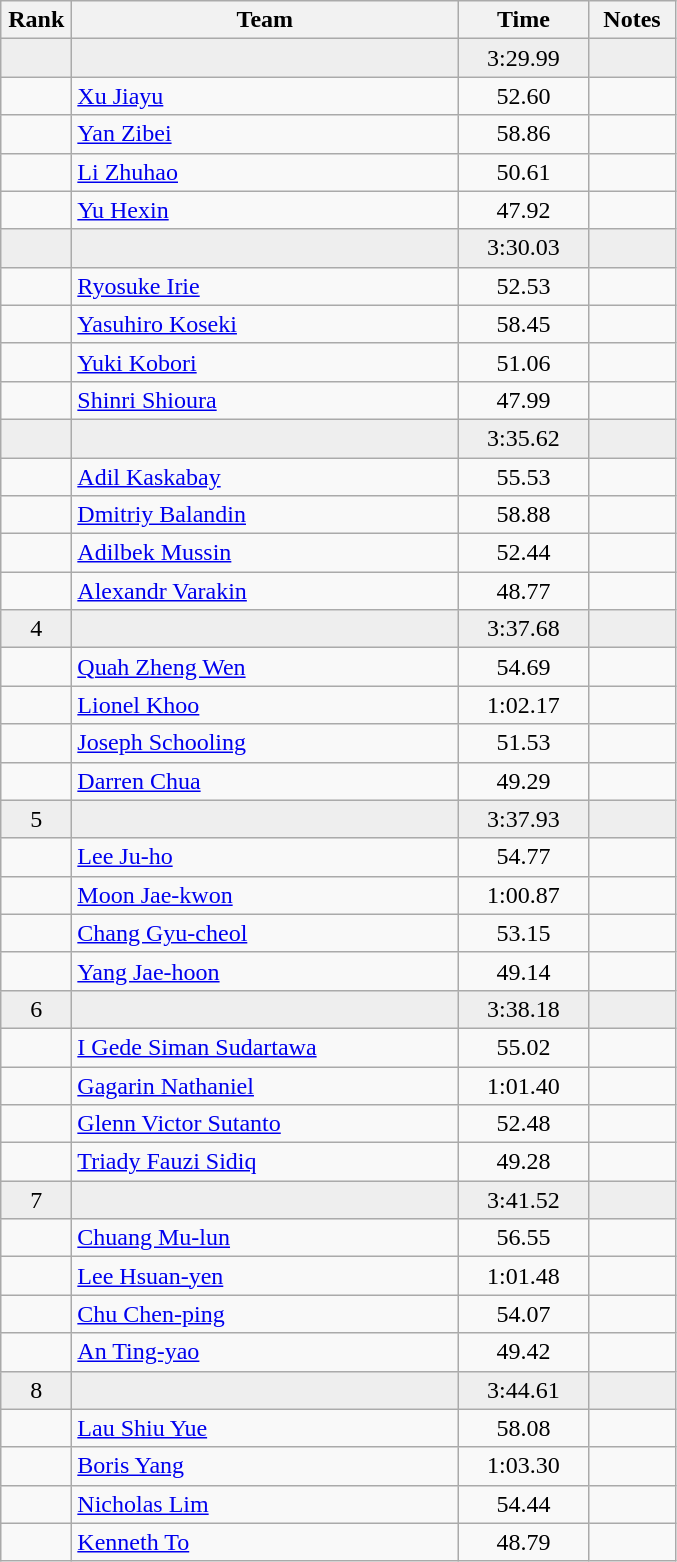<table class="wikitable" style="text-align:center">
<tr>
<th width=40>Rank</th>
<th width=250>Team</th>
<th width=80>Time</th>
<th width=50>Notes</th>
</tr>
<tr bgcolor=eeeeee>
<td></td>
<td align=left></td>
<td>3:29.99</td>
<td></td>
</tr>
<tr>
<td></td>
<td align=left><a href='#'>Xu Jiayu</a></td>
<td>52.60</td>
<td></td>
</tr>
<tr>
<td></td>
<td align=left><a href='#'>Yan Zibei</a></td>
<td>58.86</td>
<td></td>
</tr>
<tr>
<td></td>
<td align=left><a href='#'>Li Zhuhao</a></td>
<td>50.61</td>
<td></td>
</tr>
<tr>
<td></td>
<td align=left><a href='#'>Yu Hexin</a></td>
<td>47.92</td>
<td></td>
</tr>
<tr bgcolor=eeeeee>
<td></td>
<td align=left></td>
<td>3:30.03</td>
<td></td>
</tr>
<tr>
<td></td>
<td align=left><a href='#'>Ryosuke Irie</a></td>
<td>52.53</td>
<td></td>
</tr>
<tr>
<td></td>
<td align=left><a href='#'>Yasuhiro Koseki</a></td>
<td>58.45</td>
<td></td>
</tr>
<tr>
<td></td>
<td align=left><a href='#'>Yuki Kobori</a></td>
<td>51.06</td>
<td></td>
</tr>
<tr>
<td></td>
<td align=left><a href='#'>Shinri Shioura</a></td>
<td>47.99</td>
<td></td>
</tr>
<tr bgcolor=eeeeee>
<td></td>
<td align=left></td>
<td>3:35.62</td>
<td></td>
</tr>
<tr>
<td></td>
<td align=left><a href='#'>Adil Kaskabay</a></td>
<td>55.53</td>
<td></td>
</tr>
<tr>
<td></td>
<td align=left><a href='#'>Dmitriy Balandin</a></td>
<td>58.88</td>
<td></td>
</tr>
<tr>
<td></td>
<td align=left><a href='#'>Adilbek Mussin</a></td>
<td>52.44</td>
<td></td>
</tr>
<tr>
<td></td>
<td align=left><a href='#'>Alexandr Varakin</a></td>
<td>48.77</td>
<td></td>
</tr>
<tr bgcolor=eeeeee>
<td>4</td>
<td align=left></td>
<td>3:37.68</td>
<td></td>
</tr>
<tr>
<td></td>
<td align=left><a href='#'>Quah Zheng Wen</a></td>
<td>54.69</td>
<td></td>
</tr>
<tr>
<td></td>
<td align=left><a href='#'>Lionel Khoo</a></td>
<td>1:02.17</td>
<td></td>
</tr>
<tr>
<td></td>
<td align=left><a href='#'>Joseph Schooling</a></td>
<td>51.53</td>
<td></td>
</tr>
<tr>
<td></td>
<td align=left><a href='#'>Darren Chua</a></td>
<td>49.29</td>
<td></td>
</tr>
<tr bgcolor=eeeeee>
<td>5</td>
<td align=left></td>
<td>3:37.93</td>
<td></td>
</tr>
<tr>
<td></td>
<td align=left><a href='#'>Lee Ju-ho</a></td>
<td>54.77</td>
<td></td>
</tr>
<tr>
<td></td>
<td align=left><a href='#'>Moon Jae-kwon</a></td>
<td>1:00.87</td>
<td></td>
</tr>
<tr>
<td></td>
<td align=left><a href='#'>Chang Gyu-cheol</a></td>
<td>53.15</td>
<td></td>
</tr>
<tr>
<td></td>
<td align=left><a href='#'>Yang Jae-hoon</a></td>
<td>49.14</td>
<td></td>
</tr>
<tr bgcolor=eeeeee>
<td>6</td>
<td align=left></td>
<td>3:38.18</td>
<td></td>
</tr>
<tr>
<td></td>
<td align=left><a href='#'>I Gede Siman Sudartawa</a></td>
<td>55.02</td>
<td></td>
</tr>
<tr>
<td></td>
<td align=left><a href='#'>Gagarin Nathaniel</a></td>
<td>1:01.40</td>
<td></td>
</tr>
<tr>
<td></td>
<td align=left><a href='#'>Glenn Victor Sutanto</a></td>
<td>52.48</td>
<td></td>
</tr>
<tr>
<td></td>
<td align=left><a href='#'>Triady Fauzi Sidiq</a></td>
<td>49.28</td>
<td></td>
</tr>
<tr bgcolor=eeeeee>
<td>7</td>
<td align=left></td>
<td>3:41.52</td>
<td></td>
</tr>
<tr>
<td></td>
<td align=left><a href='#'>Chuang Mu-lun</a></td>
<td>56.55</td>
<td></td>
</tr>
<tr>
<td></td>
<td align=left><a href='#'>Lee Hsuan-yen</a></td>
<td>1:01.48</td>
<td></td>
</tr>
<tr>
<td></td>
<td align=left><a href='#'>Chu Chen-ping</a></td>
<td>54.07</td>
<td></td>
</tr>
<tr>
<td></td>
<td align=left><a href='#'>An Ting-yao</a></td>
<td>49.42</td>
<td></td>
</tr>
<tr bgcolor=eeeeee>
<td>8</td>
<td align=left></td>
<td>3:44.61</td>
<td></td>
</tr>
<tr>
<td></td>
<td align=left><a href='#'>Lau Shiu Yue</a></td>
<td>58.08</td>
<td></td>
</tr>
<tr>
<td></td>
<td align=left><a href='#'>Boris Yang</a></td>
<td>1:03.30</td>
<td></td>
</tr>
<tr>
<td></td>
<td align=left><a href='#'>Nicholas Lim</a></td>
<td>54.44</td>
<td></td>
</tr>
<tr>
<td></td>
<td align=left><a href='#'>Kenneth To</a></td>
<td>48.79</td>
<td></td>
</tr>
</table>
